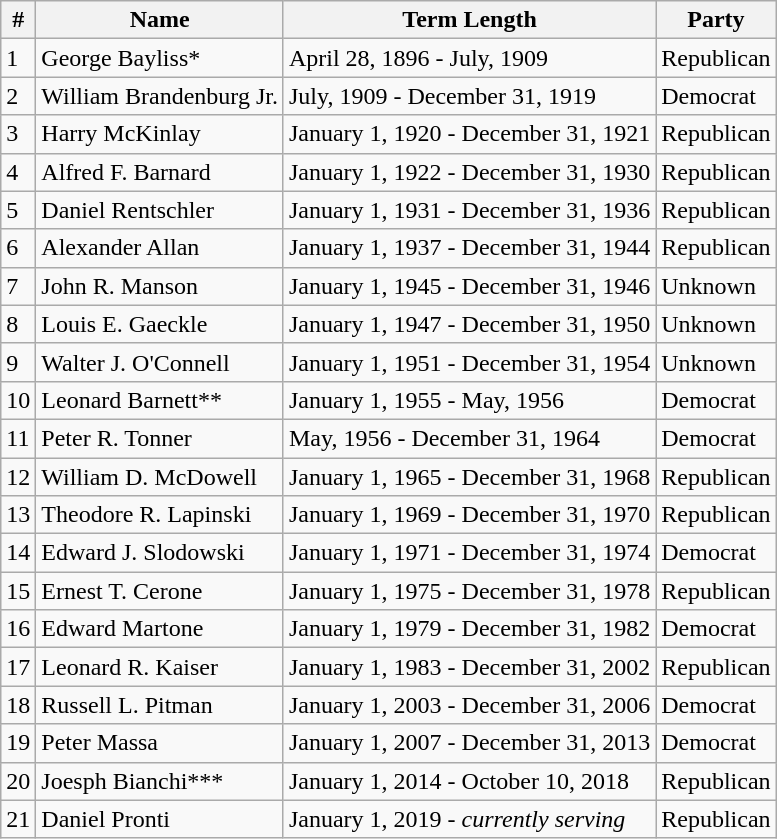<table class="wikitable mw-collapsible mw-collapsed">
<tr>
<th>#</th>
<th>Name</th>
<th>Term Length</th>
<th>Party</th>
</tr>
<tr>
<td>1</td>
<td>George Bayliss*</td>
<td>April 28, 1896 - July, 1909</td>
<td>Republican</td>
</tr>
<tr>
<td>2</td>
<td>William Brandenburg Jr.</td>
<td>July, 1909 - December 31, 1919</td>
<td>Democrat</td>
</tr>
<tr>
<td>3</td>
<td>Harry McKinlay</td>
<td>January 1, 1920 - December 31, 1921</td>
<td>Republican</td>
</tr>
<tr>
<td>4</td>
<td>Alfred F. Barnard</td>
<td>January 1, 1922 - December 31, 1930</td>
<td>Republican</td>
</tr>
<tr>
<td>5</td>
<td>Daniel Rentschler</td>
<td>January 1, 1931 - December 31, 1936</td>
<td>Republican</td>
</tr>
<tr>
<td>6</td>
<td>Alexander Allan</td>
<td>January 1, 1937 - December 31, 1944</td>
<td>Republican</td>
</tr>
<tr>
<td>7</td>
<td>John R. Manson</td>
<td>January 1, 1945 - December 31, 1946</td>
<td>Unknown</td>
</tr>
<tr>
<td>8</td>
<td>Louis E. Gaeckle</td>
<td>January 1, 1947 - December 31, 1950</td>
<td>Unknown</td>
</tr>
<tr>
<td>9</td>
<td>Walter J. O'Connell</td>
<td>January 1, 1951 - December 31, 1954</td>
<td>Unknown</td>
</tr>
<tr>
<td>10</td>
<td>Leonard Barnett**</td>
<td>January 1, 1955 - May, 1956</td>
<td>Democrat</td>
</tr>
<tr>
<td>11</td>
<td>Peter R. Tonner</td>
<td>May, 1956 - December 31, 1964</td>
<td>Democrat</td>
</tr>
<tr>
<td>12</td>
<td>William D. McDowell</td>
<td>January 1, 1965 - December 31, 1968</td>
<td>Republican</td>
</tr>
<tr>
<td>13</td>
<td>Theodore R. Lapinski</td>
<td>January 1, 1969 - December 31, 1970</td>
<td>Republican</td>
</tr>
<tr>
<td>14</td>
<td>Edward J. Slodowski</td>
<td>January 1, 1971 - December 31, 1974</td>
<td>Democrat</td>
</tr>
<tr>
<td>15</td>
<td>Ernest T. Cerone</td>
<td>January 1, 1975 - December 31, 1978</td>
<td>Republican</td>
</tr>
<tr>
<td>16</td>
<td>Edward Martone</td>
<td>January 1, 1979 - December 31, 1982</td>
<td>Democrat</td>
</tr>
<tr>
<td>17</td>
<td>Leonard R. Kaiser</td>
<td>January 1, 1983 - December 31, 2002</td>
<td>Republican</td>
</tr>
<tr>
<td>18</td>
<td>Russell L. Pitman</td>
<td>January 1, 2003 - December 31, 2006</td>
<td>Democrat</td>
</tr>
<tr>
<td>19</td>
<td>Peter Massa</td>
<td>January 1, 2007 - December 31, 2013</td>
<td>Democrat</td>
</tr>
<tr>
<td>20</td>
<td>Joesph Bianchi***</td>
<td>January 1, 2014 - October 10, 2018</td>
<td>Republican</td>
</tr>
<tr>
<td>21</td>
<td>Daniel Pronti</td>
<td>January 1, 2019 - <em>currently serving</em></td>
<td>Republican</td>
</tr>
</table>
